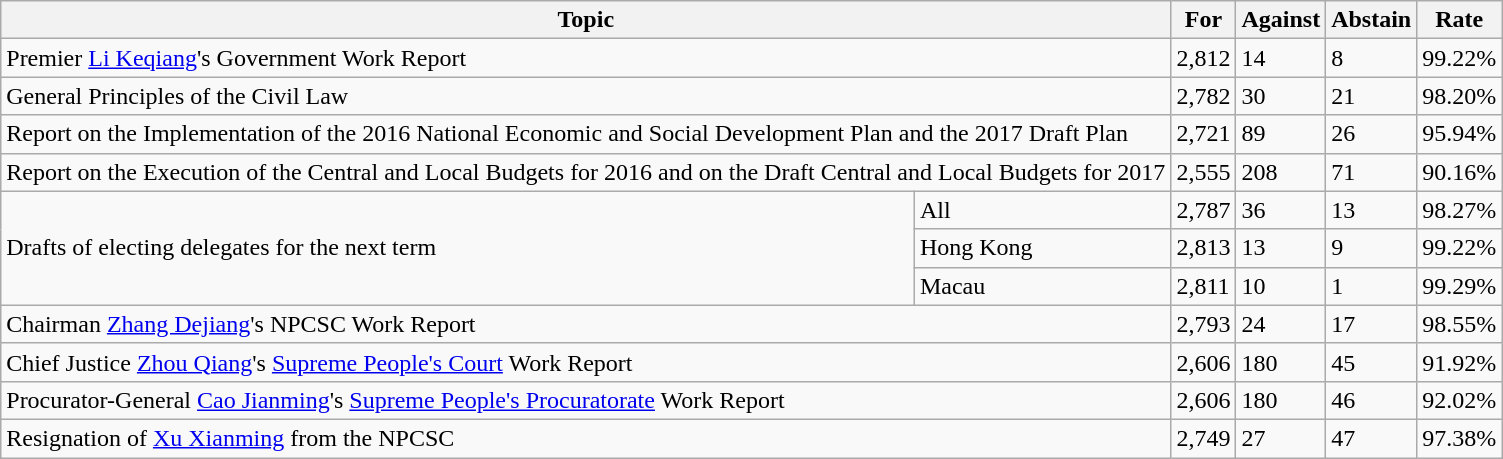<table class="wikitable">
<tr>
<th colspan="2">Topic</th>
<th>For</th>
<th>Against</th>
<th>Abstain</th>
<th>Rate</th>
</tr>
<tr>
<td colspan="2">Premier <a href='#'>Li Keqiang</a>'s Government Work Report</td>
<td>2,812</td>
<td>14</td>
<td>8</td>
<td>99.22%</td>
</tr>
<tr>
<td colspan="2">General Principles of the Civil Law</td>
<td>2,782</td>
<td>30</td>
<td>21</td>
<td>98.20%</td>
</tr>
<tr>
<td colspan="2">Report on the Implementation of the 2016 National Economic and Social Development Plan and the 2017 Draft Plan</td>
<td>2,721</td>
<td>89</td>
<td>26</td>
<td>95.94%</td>
</tr>
<tr>
<td colspan="2">Report on the Execution of the Central and Local Budgets for 2016 and on the Draft Central and Local Budgets for 2017</td>
<td>2,555</td>
<td>208</td>
<td>71</td>
<td>90.16%</td>
</tr>
<tr>
<td rowspan="3">Drafts of electing delegates for the next term</td>
<td>All</td>
<td>2,787</td>
<td>36</td>
<td>13</td>
<td>98.27%</td>
</tr>
<tr>
<td>Hong Kong</td>
<td>2,813</td>
<td>13</td>
<td>9</td>
<td>99.22%</td>
</tr>
<tr>
<td>Macau</td>
<td>2,811</td>
<td>10</td>
<td>1</td>
<td>99.29%</td>
</tr>
<tr>
<td colspan="2">Chairman <a href='#'>Zhang Dejiang</a>'s NPCSC Work Report</td>
<td>2,793</td>
<td>24</td>
<td>17</td>
<td>98.55%</td>
</tr>
<tr>
<td colspan="2">Chief Justice <a href='#'>Zhou Qiang</a>'s <a href='#'>Supreme People's Court</a> Work Report</td>
<td>2,606</td>
<td>180</td>
<td>45</td>
<td>91.92%</td>
</tr>
<tr>
<td colspan="2">Procurator-General <a href='#'>Cao Jianming</a>'s <a href='#'>Supreme People's Procuratorate</a> Work Report</td>
<td>2,606</td>
<td>180</td>
<td>46</td>
<td>92.02%</td>
</tr>
<tr>
<td colspan="2">Resignation of <a href='#'>Xu Xianming</a> from the NPCSC</td>
<td>2,749</td>
<td>27</td>
<td>47</td>
<td>97.38%</td>
</tr>
</table>
